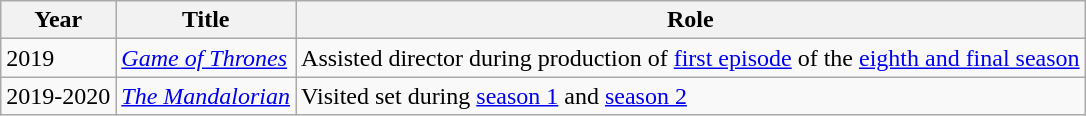<table class="wikitable sortable">
<tr>
<th>Year</th>
<th>Title</th>
<th>Role</th>
</tr>
<tr>
<td>2019</td>
<td><em><a href='#'>Game of Thrones</a></em></td>
<td>Assisted director during production of <a href='#'>first episode</a> of the <a href='#'>eighth and final season</a></td>
</tr>
<tr>
<td>2019-2020</td>
<td><em><a href='#'>The Mandalorian</a></em></td>
<td>Visited set during <a href='#'>season 1</a> and <a href='#'>season 2</a></td>
</tr>
</table>
